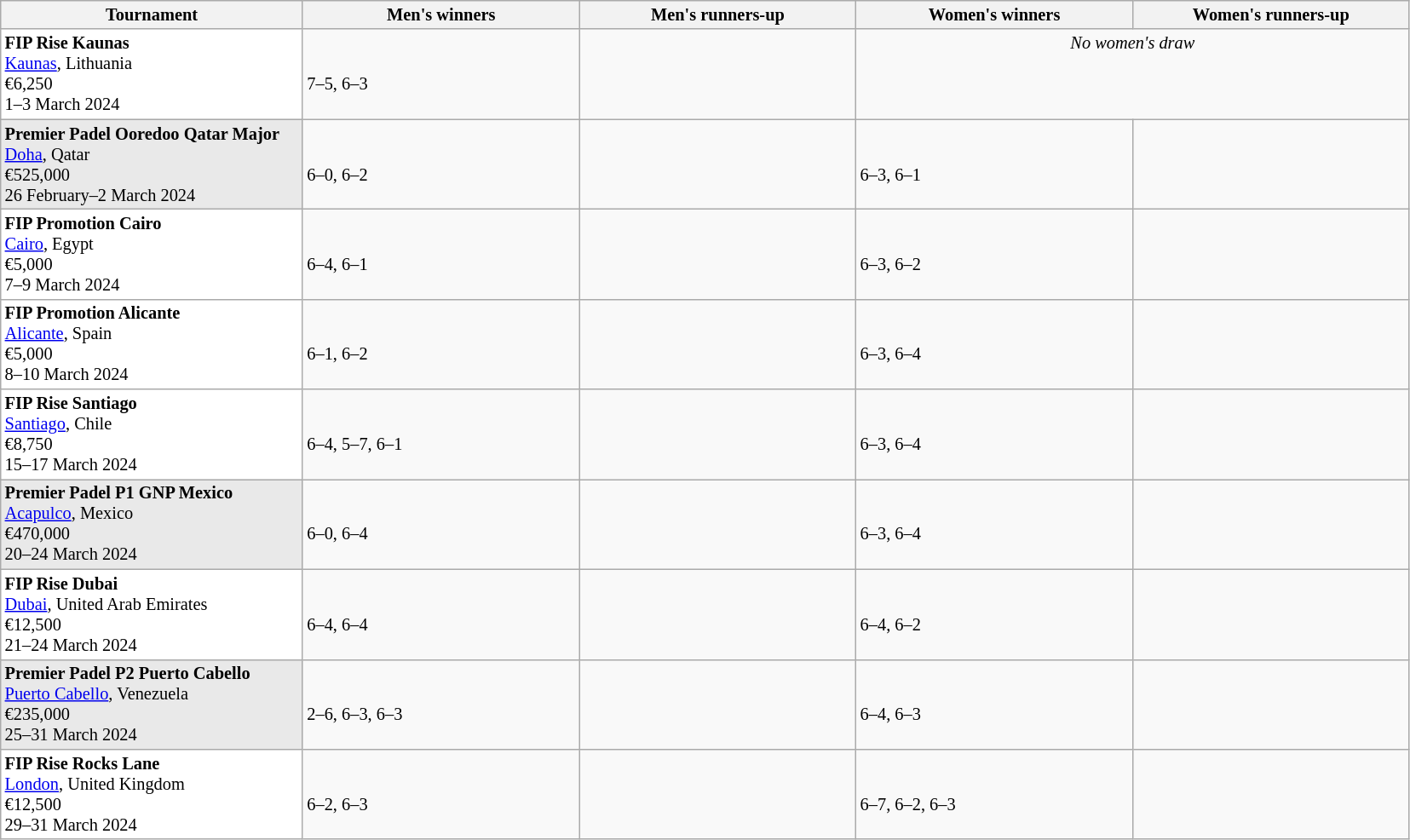<table class="wikitable sortable nowrap" style=font-size:85%>
<tr>
<th width=230>Tournament</th>
<th width=210>Men's winners</th>
<th width=210>Men's runners-up</th>
<th width=210>Women's winners</th>
<th width=210>Women's runners-up</th>
</tr>
<tr valign=top>
<td style="background:#ffffff;"><strong>FIP Rise Kaunas</strong><br><a href='#'>Kaunas</a>, Lithuania<br>€6,250<br>1–3 March 2024</td>
<td><strong><br></strong><br>7–5, 6–3</td>
<td><br></td>
<td colspan=4 align=center><em>No women's draw</em></td>
</tr>
<tr valign=top>
<td style="background:#E9E9E9;"><strong>Premier Padel Ooredoo Qatar Major</strong><br><a href='#'>Doha</a>, Qatar<br>€525,000<br>26 February–2 March 2024</td>
<td><strong><br></strong><br>6–0, 6–2</td>
<td><br></td>
<td><strong><br></strong><br>6–3, 6–1</td>
<td><br></td>
</tr>
<tr valign=top>
<td style="background:#ffffff;"><strong>FIP Promotion Cairo</strong><br><a href='#'>Cairo</a>, Egypt<br>€5,000<br>7–9 March 2024</td>
<td><strong><br></strong><br>6–4, 6–1</td>
<td><br></td>
<td><strong><br></strong><br>6–3, 6–2</td>
<td><br></td>
</tr>
<tr valign=top>
<td style="background:#ffffff;"><strong>FIP Promotion Alicante</strong><br><a href='#'>Alicante</a>, Spain<br>€5,000<br>8–10 March 2024</td>
<td><strong><br></strong><br>6–1, 6–2</td>
<td><br></td>
<td><strong><br></strong><br>6–3, 6–4</td>
<td><br></td>
</tr>
<tr valign=top>
<td style="background:#ffffff;"><strong>FIP Rise Santiago</strong><br><a href='#'>Santiago</a>, Chile<br>€8,750<br>15–17 March 2024</td>
<td><strong><br></strong><br>6–4, 5–7, 6–1</td>
<td><br></td>
<td><strong><br></strong><br>6–3, 6–4</td>
<td><br></td>
</tr>
<tr valign=top>
<td style="background:#E9E9E9;"><strong>Premier Padel P1 GNP Mexico</strong><br><a href='#'>Acapulco</a>, Mexico<br>€470,000<br>20–24 March 2024</td>
<td><strong><br></strong><br>6–0, 6–4</td>
<td><br></td>
<td><strong><br></strong><br>6–3, 6–4</td>
<td><br></td>
</tr>
<tr valign=top>
<td style="background:#ffffff;"><strong>FIP Rise Dubai</strong><br><a href='#'>Dubai</a>, United Arab Emirates<br>€12,500<br>21–24 March 2024</td>
<td><strong><br></strong><br>6–4, 6–4</td>
<td><br></td>
<td><strong><br></strong><br>6–4, 6–2</td>
<td><br></td>
</tr>
<tr valign=top>
<td style="background:#E9E9E9;"><strong>Premier Padel P2 Puerto Cabello</strong><br><a href='#'>Puerto Cabello</a>, Venezuela<br>€235,000<br>25–31 March 2024</td>
<td><strong><br></strong><br>2–6, 6–3, 6–3</td>
<td><br></td>
<td><strong><br></strong><br>6–4, 6–3</td>
<td><br></td>
</tr>
<tr valign=top>
<td style="background:#ffffff;"><strong>FIP Rise Rocks Lane</strong><br><a href='#'>London</a>, United Kingdom<br>€12,500<br>29–31 March 2024</td>
<td><strong><br></strong><br>6–2, 6–3</td>
<td><br></td>
<td><strong><br></strong><br>6–7, 6–2, 6–3</td>
<td><br></td>
</tr>
</table>
